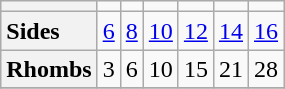<table class="wikitable skin-invert-image">
<tr>
<th></th>
<td></td>
<td></td>
<td></td>
<td></td>
<td></td>
<td></td>
</tr>
<tr align=center valign=top>
<th scope=row style="text-align:left">Sides</th>
<td><a href='#'>6</a></td>
<td><a href='#'>8</a></td>
<td><a href='#'>10</a></td>
<td><a href='#'>12</a></td>
<td><a href='#'>14</a></td>
<td><a href='#'>16</a></td>
</tr>
<tr align=center valign=top>
<th scope=row style="text-align:left">Rhombs</th>
<td>3</td>
<td>6</td>
<td>10</td>
<td>15</td>
<td>21</td>
<td>28</td>
</tr>
<tr>
</tr>
</table>
